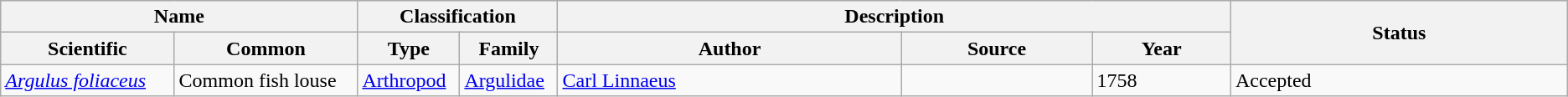<table class="wikitable sortable">
<tr>
<th colspan="2" scope="col" width="10%">Name</th>
<th colspan="2" scope="col" width="1%">Classification</th>
<th colspan="3" scope="col" width="20%">Description</th>
<th rowspan="2" scope="col" width="10%">Status</th>
</tr>
<tr>
<th>Scientific</th>
<th>Common</th>
<th>Type</th>
<th>Family</th>
<th>Author</th>
<th>Source</th>
<th>Year</th>
</tr>
<tr>
<td><em><a href='#'>Argulus foliaceus</a></em></td>
<td>Common fish louse</td>
<td><a href='#'>Arthropod</a></td>
<td><a href='#'>Argulidae</a></td>
<td><a href='#'>Carl Linnaeus</a></td>
<td></td>
<td>1758</td>
<td>Accepted</td>
</tr>
</table>
